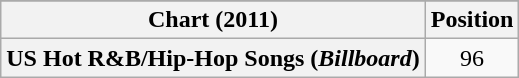<table class="wikitable plainrowheaders" style="text-align:center">
<tr>
</tr>
<tr>
<th>Chart (2011)</th>
<th>Position</th>
</tr>
<tr>
<th scope="row">US Hot R&B/Hip-Hop Songs (<em>Billboard</em>)</th>
<td style="text-align:center;">96</td>
</tr>
</table>
